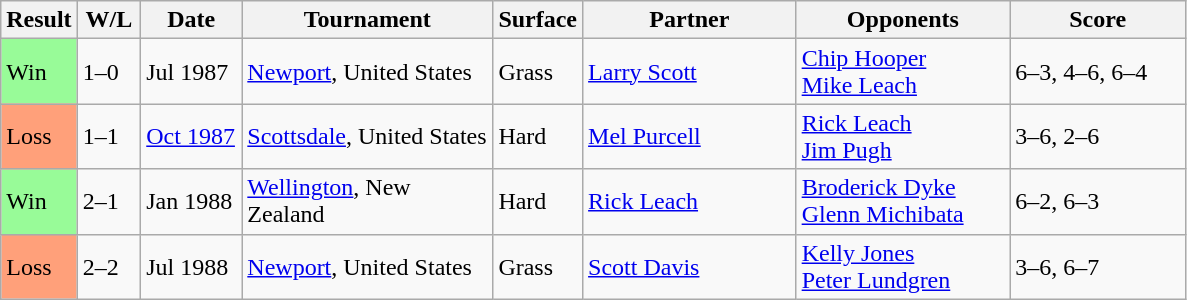<table class="sortable wikitable">
<tr>
<th style="width:40px">Result</th>
<th style="width:35px" class="unsortable">W/L</th>
<th style="width:60px">Date</th>
<th style="width:160px">Tournament</th>
<th style="width:50px">Surface</th>
<th style="width:135px">Partner</th>
<th style="width:135px">Opponents</th>
<th style="width:110px" class="unsortable">Score</th>
</tr>
<tr>
<td style="background:#98fb98;">Win</td>
<td>1–0</td>
<td>Jul 1987</td>
<td><a href='#'>Newport</a>, United States</td>
<td>Grass</td>
<td> <a href='#'>Larry Scott</a></td>
<td> <a href='#'>Chip Hooper</a> <br>  <a href='#'>Mike Leach</a></td>
<td>6–3, 4–6, 6–4</td>
</tr>
<tr>
<td style="background:#ffa07a;">Loss</td>
<td>1–1</td>
<td><a href='#'>Oct 1987</a></td>
<td><a href='#'>Scottsdale</a>, United States</td>
<td>Hard</td>
<td> <a href='#'>Mel Purcell</a></td>
<td> <a href='#'>Rick Leach</a><br> <a href='#'>Jim Pugh</a></td>
<td>3–6, 2–6</td>
</tr>
<tr>
<td style="background:#98fb98;">Win</td>
<td>2–1</td>
<td>Jan 1988</td>
<td><a href='#'>Wellington</a>, New Zealand</td>
<td>Hard</td>
<td> <a href='#'>Rick Leach</a></td>
<td> <a href='#'>Broderick Dyke</a> <br>  <a href='#'>Glenn Michibata</a></td>
<td>6–2, 6–3</td>
</tr>
<tr>
<td style="background:#ffa07a;">Loss</td>
<td>2–2</td>
<td>Jul 1988</td>
<td><a href='#'>Newport</a>, United States</td>
<td>Grass</td>
<td> <a href='#'>Scott Davis</a></td>
<td> <a href='#'>Kelly Jones</a><br> <a href='#'>Peter Lundgren</a></td>
<td>3–6, 6–7</td>
</tr>
</table>
